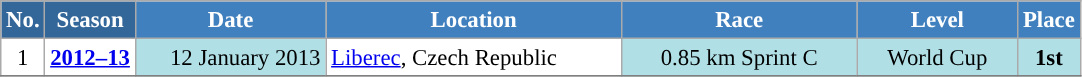<table class="wikitable sortable" style="font-size:95%; text-align:center; border:grey solid 1px; border-collapse:collapse; background:#ffffff;">
<tr style="background:#efefef;">
<th style="background-color:#369; color:white;">No.</th>
<th style="background-color:#369; color:white;">Season</th>
<th style="background-color:#4180be; color:white; width:120px;">Date</th>
<th style="background-color:#4180be; color:white; width:190px;">Location</th>
<th style="background-color:#4180be; color:white; width:150px;">Race</th>
<th style="background-color:#4180be; color:white; width:100px;">Level</th>
<th style="background-color:#4180be; color:white;">Place</th>
</tr>
<tr>
<td align=center>1</td>
<td rowspan=1 align=center><strong><a href='#'>2012–13</a></strong></td>
<td bgcolor="#BOEOE6" align=right>12 January 2013</td>
<td align=left> <a href='#'>Liberec</a>, Czech Republic</td>
<td bgcolor="#BOEOE6">0.85 km Sprint C</td>
<td bgcolor="#BOEOE6">World Cup</td>
<td bgcolor="#BOEOE6"><strong>1st</strong></td>
</tr>
<tr>
</tr>
</table>
